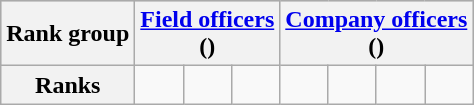<table class="wikitable">
<tr align="center" style="background:#cfcfcf;">
<th>Rank group</th>
<th colspan=3><a href='#'>Field officers</a><br>()</th>
<th colspan=4><a href='#'>Company officers</a><br>()</th>
</tr>
<tr align="center">
<th>Ranks</th>
<td><br></td>
<td><br></td>
<td><br></td>
<td><br></td>
<td><br></td>
<td><br></td>
<td><br></td>
</tr>
</table>
